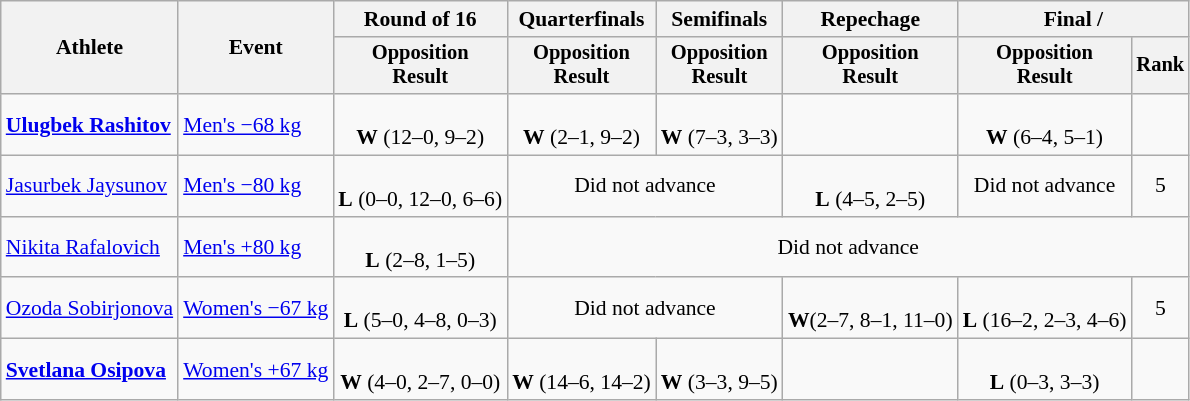<table class=wikitable style=font-size:90%;text-align:center>
<tr>
<th rowspan=2>Athlete</th>
<th rowspan=2>Event</th>
<th>Round of 16</th>
<th>Quarterfinals</th>
<th>Semifinals</th>
<th>Repechage</th>
<th colspan=2>Final / </th>
</tr>
<tr style=font-size:95%>
<th>Opposition<br>Result</th>
<th>Opposition<br>Result</th>
<th>Opposition<br>Result</th>
<th>Opposition<br>Result</th>
<th>Opposition<br>Result</th>
<th>Rank</th>
</tr>
<tr>
<td align=left><strong><a href='#'>Ulugbek Rashitov</a></strong></td>
<td align=left><a href='#'>Men's −68 kg</a></td>
<td><br> <strong>W</strong> (12–0, 9–2)</td>
<td><br> <strong>W</strong> (2–1, 9–2)</td>
<td><br> <strong>W</strong> (7–3, 3–3)</td>
<td></td>
<td><br> <strong>W</strong> (6–4, 5–1)</td>
<td></td>
</tr>
<tr>
<td align=left><a href='#'>Jasurbek Jaysunov</a></td>
<td align=left><a href='#'>Men's −80 kg</a></td>
<td><br><strong>L</strong> (0–0, 12–0, 6–6)</td>
<td colspan=2>Did not advance</td>
<td><br> <strong>L</strong> (4–5, 2–5)</td>
<td colspan=1>Did not advance</td>
<td>5</td>
</tr>
<tr>
<td align=left><a href='#'>Nikita Rafalovich</a></td>
<td align=left><a href='#'>Men's +80 kg</a></td>
<td><br> <strong>L</strong> (2–8, 1–5)</td>
<td colspan=5>Did not advance</td>
</tr>
<tr>
<td align=left><a href='#'>Ozoda Sobirjonova</a></td>
<td align=left><a href='#'>Women's −67 kg</a></td>
<td><br><strong>L</strong> (5–0, 4–8, 0–3)</td>
<td colspan=2>Did not advance</td>
<td><br><strong>W</strong>(2–7, 8–1, 11–0)</td>
<td><br><strong>L</strong> (16–2, 2–3, 4–6)</td>
<td>5</td>
</tr>
<tr>
<td align=left><strong><a href='#'>Svetlana Osipova</a></strong></td>
<td align=left><a href='#'>Women's +67 kg</a></td>
<td><br> <strong>W</strong> (4–0, 2–7, 0–0)</td>
<td><br> <strong>W</strong> (14–6, 14–2)</td>
<td><br> <strong>W</strong> (3–3, 9–5)</td>
<td></td>
<td><br> <strong>L</strong> (0–3, 3–3)</td>
<td></td>
</tr>
</table>
